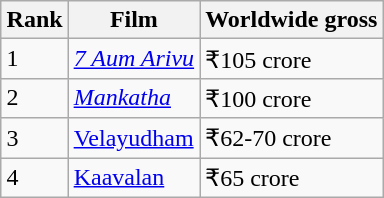<table class="wikitable sortable" style="margin:auto; margin:auto">
<tr>
<th>Rank</th>
<th>Film</th>
<th>Worldwide gross</th>
</tr>
<tr>
<td>1</td>
<td><em><a href='#'>7 Aum Arivu</a></em></td>
<td>₹105 crore</td>
</tr>
<tr>
<td>2</td>
<td><em><a href='#'>Mankatha</a></em></td>
<td>₹100 crore</td>
</tr>
<tr>
<td>3</td>
<td><a href='#'>Velayudham</a></td>
<td>₹62-70 crore</td>
</tr>
<tr>
<td>4</td>
<td><a href='#'>Kaavalan</a></td>
<td>₹65 crore<br></td>
</tr>
</table>
